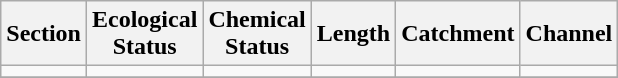<table class="wikitable">
<tr>
<th>Section</th>
<th>Ecological<br>Status</th>
<th>Chemical<br>Status</th>
<th>Length</th>
<th>Catchment</th>
<th>Channel</th>
</tr>
<tr>
<td></td>
<td></td>
<td></td>
<td></td>
<td></td>
<td></td>
</tr>
<tr>
</tr>
</table>
